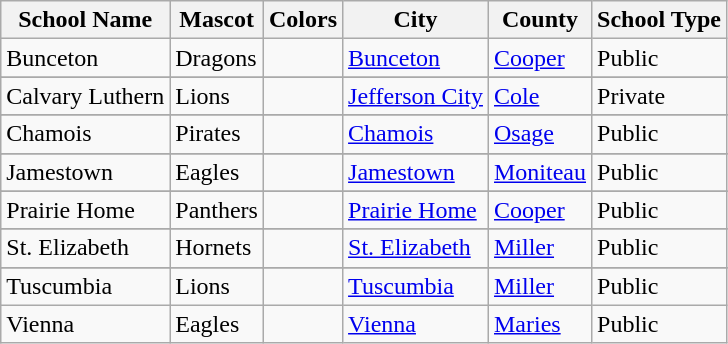<table class="wikitable">
<tr>
<th>School Name</th>
<th>Mascot</th>
<th>Colors</th>
<th>City</th>
<th>County</th>
<th>School Type</th>
</tr>
<tr>
<td>Bunceton</td>
<td>Dragons</td>
<td> </td>
<td><a href='#'>Bunceton</a></td>
<td><a href='#'>Cooper</a></td>
<td>Public</td>
</tr>
<tr bgcolor=#FFA0A0>
</tr>
<tr>
<td>Calvary Luthern</td>
<td>Lions</td>
<td> </td>
<td><a href='#'>Jefferson City</a></td>
<td><a href='#'>Cole</a></td>
<td>Private</td>
</tr>
<tr bgcolor=#FFA0A0>
</tr>
<tr>
<td>Chamois</td>
<td>Pirates</td>
<td> </td>
<td><a href='#'>Chamois</a></td>
<td><a href='#'>Osage</a></td>
<td>Public</td>
</tr>
<tr bgcolor=#FFA0A0>
</tr>
<tr>
<td>Jamestown</td>
<td>Eagles</td>
<td> </td>
<td><a href='#'>Jamestown</a></td>
<td><a href='#'>Moniteau</a></td>
<td>Public</td>
</tr>
<tr bgcolor=#FFA0A0>
</tr>
<tr>
<td>Prairie Home</td>
<td>Panthers</td>
<td> </td>
<td><a href='#'>Prairie Home</a></td>
<td><a href='#'>Cooper</a></td>
<td>Public</td>
</tr>
<tr bgcolor=#FFA0A0>
</tr>
<tr>
<td>St. Elizabeth</td>
<td>Hornets</td>
<td> </td>
<td><a href='#'>St. Elizabeth</a></td>
<td><a href='#'>Miller</a></td>
<td>Public</td>
</tr>
<tr bgcolor=#FFA0A0>
</tr>
<tr>
<td>Tuscumbia</td>
<td>Lions</td>
<td> </td>
<td><a href='#'>Tuscumbia</a></td>
<td><a href='#'>Miller</a></td>
<td>Public</td>
</tr>
<tr>
<td>Vienna</td>
<td>Eagles</td>
<td> </td>
<td><a href='#'>Vienna</a></td>
<td><a href='#'>Maries</a></td>
<td>Public</td>
</tr>
</table>
